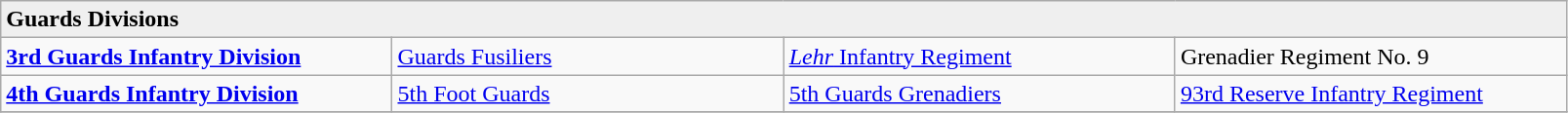<table class="wikitable">
<tr>
<td style="background:#efefef;" style="text-align: center;" colspan="4"><strong>Guards Divisions</strong></td>
</tr>
<tr>
<td width="20%"><strong><a href='#'>3rd Guards Infantry Division</a></strong></td>
<td width="20%"><a href='#'>Guards Fusiliers</a></td>
<td width="20%"><a href='#'><em>Lehr</em> Infantry Regiment</a></td>
<td width="20%">Grenadier Regiment No. 9</td>
</tr>
<tr>
<td><strong><a href='#'>4th Guards Infantry Division</a></strong></td>
<td><a href='#'>5th Foot Guards</a></td>
<td><a href='#'>5th Guards Grenadiers</a></td>
<td><a href='#'>93rd Reserve Infantry Regiment</a></td>
</tr>
<tr>
</tr>
</table>
